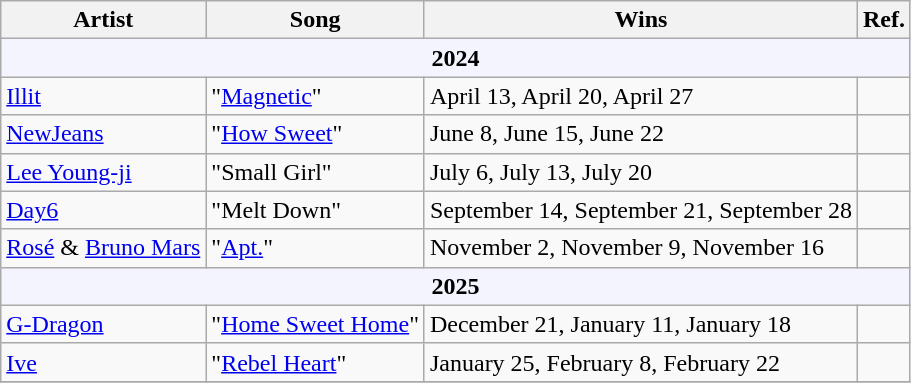<table class="wikitable">
<tr>
<th style="text-align:center">Artist</th>
<th style="text-align:center">Song</th>
<th style="text-align:center">Wins</th>
<th style="text-align:center">Ref.</th>
</tr>
<tr>
<td colspan="4" style="text-align:center; background:#f4f4ff"><strong>2024</strong></td>
</tr>
<tr>
<td><a href='#'>Illit</a></td>
<td>"<a href='#'>Magnetic</a>"</td>
<td>April 13, April 20, April 27</td>
<td></td>
</tr>
<tr>
<td><a href='#'>NewJeans</a></td>
<td>"<a href='#'>How Sweet</a>"</td>
<td>June 8, June 15, June 22</td>
<td></td>
</tr>
<tr>
<td><a href='#'>Lee Young-ji</a></td>
<td>"Small Girl"</td>
<td>July 6, July 13, July 20</td>
<td></td>
</tr>
<tr>
<td><a href='#'>Day6</a></td>
<td>"Melt Down"</td>
<td>September 14, September 21, September 28</td>
<td></td>
</tr>
<tr>
<td><a href='#'>Rosé</a> & <a href='#'>Bruno Mars</a></td>
<td>"<a href='#'>Apt.</a>"</td>
<td>November 2, November 9, November 16</td>
<td></td>
</tr>
<tr>
<td colspan="4" style="text-align:center; background:#f4f4ff"><strong>2025</strong></td>
</tr>
<tr>
<td><a href='#'>G-Dragon</a></td>
<td>"<a href='#'>Home Sweet Home</a>"</td>
<td>December 21, January 11, January 18</td>
<td style="text-align:center"></td>
</tr>
<tr>
<td><a href='#'>Ive</a></td>
<td>"<a href='#'>Rebel Heart</a>"</td>
<td>January 25, February 8, February 22</td>
<td style="text-align:center"></td>
</tr>
<tr>
</tr>
</table>
